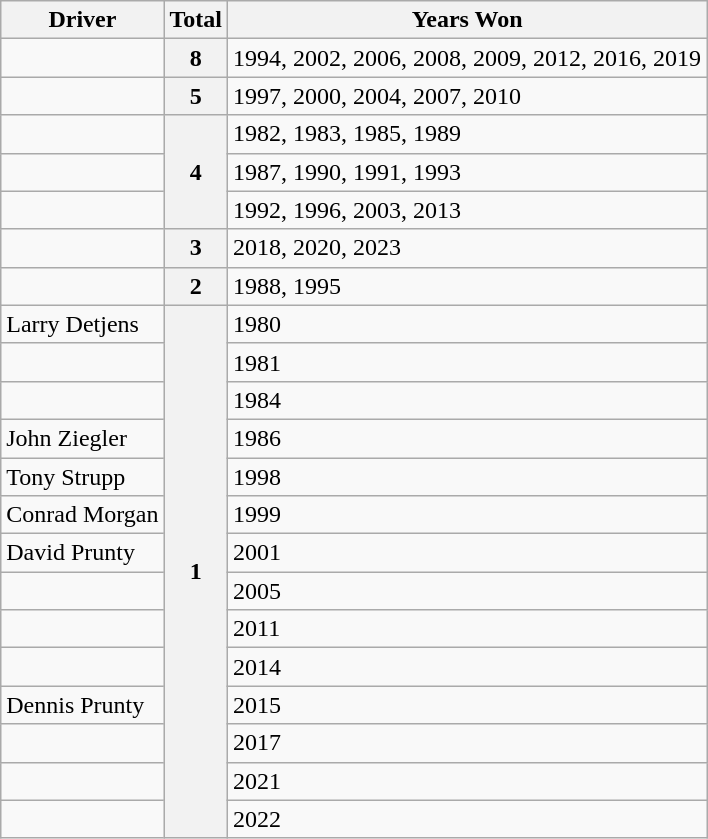<table class="wikitable">
<tr>
<th>Driver</th>
<th>Total</th>
<th>Years Won</th>
</tr>
<tr>
<td></td>
<th rowspan=1>8</th>
<td>1994, 2002, 2006, 2008, 2009, 2012, 2016, 2019</td>
</tr>
<tr>
<td></td>
<th rowspan=1>5</th>
<td>1997, 2000, 2004, 2007, 2010</td>
</tr>
<tr>
<td></td>
<th rowspan=3>4</th>
<td>1982, 1983, 1985, 1989</td>
</tr>
<tr>
<td></td>
<td>1987, 1990, 1991, 1993</td>
</tr>
<tr>
<td></td>
<td>1992, 1996, 2003, 2013</td>
</tr>
<tr>
<td></td>
<th rowspan=1>3</th>
<td>2018, 2020, 2023</td>
</tr>
<tr>
<td></td>
<th rowspan=1>2</th>
<td>1988, 1995</td>
</tr>
<tr>
<td>Larry Detjens</td>
<th rowspan=14>1</th>
<td>1980</td>
</tr>
<tr>
<td></td>
<td>1981</td>
</tr>
<tr>
<td></td>
<td>1984</td>
</tr>
<tr>
<td>John Ziegler</td>
<td>1986</td>
</tr>
<tr>
<td>Tony Strupp</td>
<td>1998</td>
</tr>
<tr>
<td>Conrad Morgan</td>
<td>1999</td>
</tr>
<tr>
<td>David Prunty</td>
<td>2001</td>
</tr>
<tr>
<td></td>
<td>2005</td>
</tr>
<tr>
<td></td>
<td>2011</td>
</tr>
<tr>
<td></td>
<td>2014</td>
</tr>
<tr>
<td>Dennis Prunty</td>
<td>2015</td>
</tr>
<tr>
<td></td>
<td>2017</td>
</tr>
<tr>
<td></td>
<td>2021</td>
</tr>
<tr>
<td></td>
<td>2022</td>
</tr>
</table>
